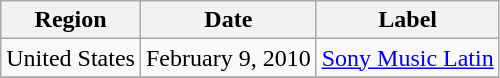<table class="wikitable">
<tr>
<th>Region</th>
<th>Date</th>
<th>Label</th>
</tr>
<tr>
<td>United States</td>
<td>February 9, 2010</td>
<td><a href='#'>Sony Music Latin</a></td>
</tr>
<tr>
</tr>
</table>
